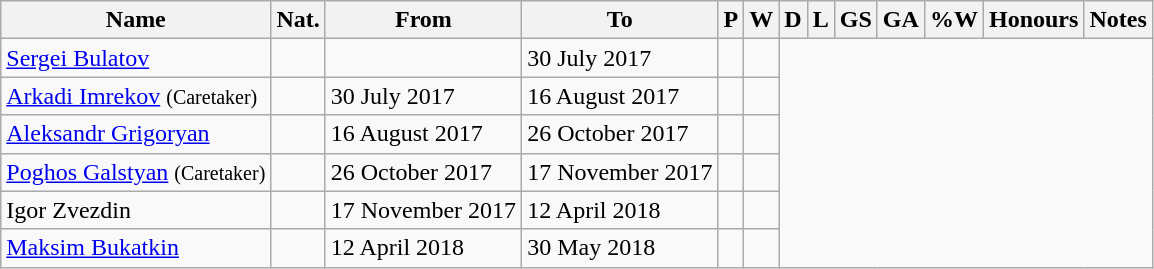<table class="wikitable sortable" style="text-align: center">
<tr>
<th>Name</th>
<th>Nat.</th>
<th class="unsortable">From</th>
<th class="unsortable">To</th>
<th abbr="TOTAL OF MATCHES PLAYED">P</th>
<th abbr="MATCHES WON">W</th>
<th abbr="MATCHES DRAWN">D</th>
<th abbr="MATCHES LOST">L</th>
<th abbr="GOALS SCORED">GS</th>
<th abbr="GOAL AGAINST">GA</th>
<th abbr="PERCENTAGE OF MATCHES WON">%W</th>
<th abbr="HONOURS">Honours</th>
<th abbr="NOTES">Notes</th>
</tr>
<tr>
<td align=left><a href='#'>Sergei Bulatov</a></td>
<td align=left></td>
<td align=left></td>
<td align=left>30 July 2017<br></td>
<td style="text-align:left;font-size:smaller"></td>
<td></td>
</tr>
<tr>
<td align=left><a href='#'>Arkadi Imrekov</a> <small> (Caretaker)</small></td>
<td align=left></td>
<td align=left>30 July 2017</td>
<td align=left>16 August 2017<br></td>
<td style="text-align:left;font-size:smaller"></td>
<td></td>
</tr>
<tr>
<td align=left><a href='#'>Aleksandr Grigoryan</a></td>
<td align=left></td>
<td align=left>16 August 2017</td>
<td align=left>26 October 2017<br></td>
<td style="text-align:left;font-size:smaller"></td>
<td></td>
</tr>
<tr>
<td align=left><a href='#'>Poghos Galstyan</a> <small> (Caretaker)</small></td>
<td align=left></td>
<td align=left>26 October 2017</td>
<td align=left>17 November 2017<br></td>
<td style="text-align:left;font-size:smaller"></td>
<td></td>
</tr>
<tr>
<td align=left>Igor Zvezdin</td>
<td align=left></td>
<td align=left>17 November 2017</td>
<td align=left>12 April 2018<br></td>
<td style="text-align:left;font-size:smaller"></td>
<td></td>
</tr>
<tr>
<td align=left><a href='#'>Maksim Bukatkin</a></td>
<td align=left></td>
<td align=left>12 April 2018</td>
<td align=left>30 May 2018<br></td>
<td style="text-align:left;font-size:smaller"></td>
<td></td>
</tr>
</table>
